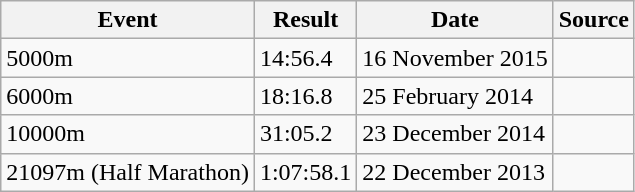<table class="wikitable">
<tr>
<th>Event</th>
<th>Result</th>
<th>Date</th>
<th>Source</th>
</tr>
<tr>
<td>5000m</td>
<td>14:56.4</td>
<td>16 November 2015</td>
<td></td>
</tr>
<tr>
<td>6000m</td>
<td>18:16.8</td>
<td>25 February 2014</td>
<td></td>
</tr>
<tr>
<td>10000m</td>
<td>31:05.2</td>
<td>23 December 2014</td>
<td></td>
</tr>
<tr>
<td>21097m (Half Marathon)</td>
<td>1:07:58.1</td>
<td>22 December 2013</td>
<td></td>
</tr>
</table>
